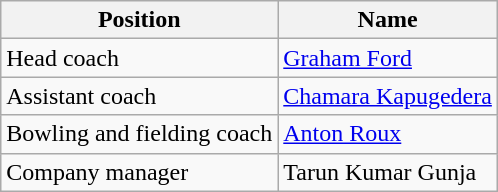<table class="wikitable">
<tr>
<th>Position</th>
<th>Name</th>
</tr>
<tr>
<td>Head coach</td>
<td><a href='#'>Graham Ford</a></td>
</tr>
<tr>
<td>Assistant coach</td>
<td><a href='#'>Chamara Kapugedera</a></td>
</tr>
<tr>
<td>Bowling and fielding coach</td>
<td><a href='#'>Anton Roux</a></td>
</tr>
<tr>
<td>Company manager</td>
<td>Tarun Kumar Gunja</td>
</tr>
</table>
